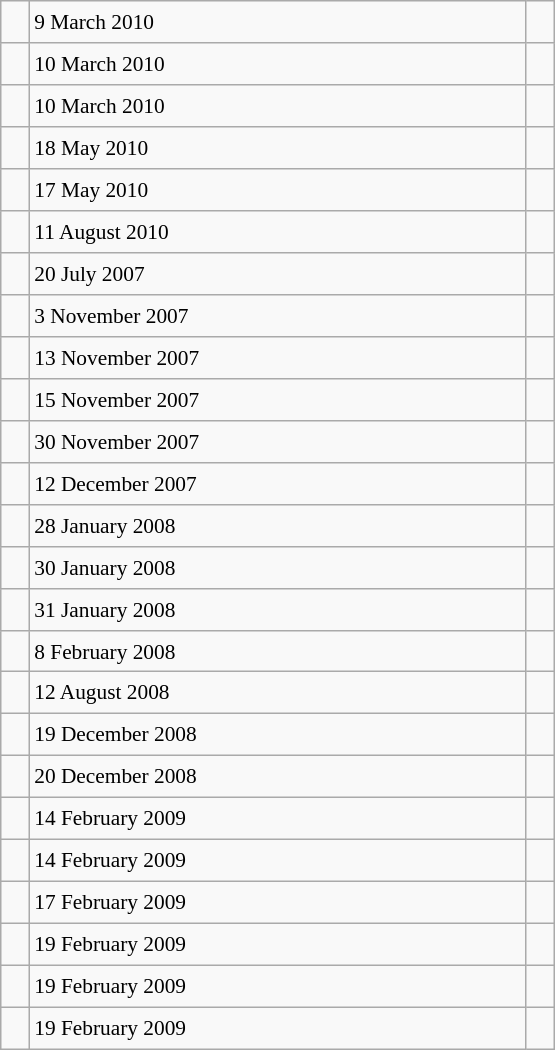<table class="wikitable" style="font-size: 89%; float: left; width: 26em; margin-right: 1em; height: 700px">
<tr>
<td></td>
<td>9 March 2010</td>
<td></td>
</tr>
<tr>
<td></td>
<td>10 March 2010</td>
<td></td>
</tr>
<tr>
<td></td>
<td>10 March 2010</td>
<td></td>
</tr>
<tr>
<td></td>
<td>18 May 2010</td>
<td></td>
</tr>
<tr>
<td></td>
<td>17 May 2010</td>
<td></td>
</tr>
<tr>
<td></td>
<td>11 August 2010</td>
<td></td>
</tr>
<tr>
<td></td>
<td>20 July 2007</td>
<td></td>
</tr>
<tr>
<td></td>
<td>3 November 2007</td>
<td></td>
</tr>
<tr>
<td></td>
<td>13 November 2007</td>
<td></td>
</tr>
<tr>
<td></td>
<td>15 November 2007</td>
<td></td>
</tr>
<tr>
<td></td>
<td>30 November 2007</td>
<td></td>
</tr>
<tr>
<td></td>
<td>12 December 2007</td>
<td></td>
</tr>
<tr>
<td></td>
<td>28 January 2008</td>
<td></td>
</tr>
<tr>
<td></td>
<td>30 January 2008</td>
<td></td>
</tr>
<tr>
<td></td>
<td>31 January 2008</td>
<td></td>
</tr>
<tr>
<td></td>
<td>8 February 2008</td>
<td></td>
</tr>
<tr>
<td></td>
<td>12 August 2008</td>
<td></td>
</tr>
<tr>
<td></td>
<td>19 December 2008</td>
<td></td>
</tr>
<tr>
<td></td>
<td>20 December 2008</td>
<td></td>
</tr>
<tr>
<td></td>
<td>14 February 2009</td>
<td></td>
</tr>
<tr>
<td></td>
<td>14 February 2009</td>
<td></td>
</tr>
<tr>
<td></td>
<td>17 February 2009</td>
<td></td>
</tr>
<tr>
<td></td>
<td>19 February 2009</td>
<td></td>
</tr>
<tr>
<td></td>
<td>19 February 2009</td>
<td></td>
</tr>
<tr>
<td></td>
<td>19 February 2009</td>
<td></td>
</tr>
</table>
